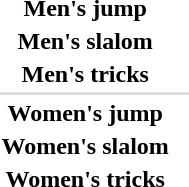<table>
<tr>
<th scope="row">Men's jump</th>
<td></td>
<td></td>
<td></td>
</tr>
<tr>
<th scope="row">Men's slalom</th>
<td></td>
<td></td>
<td></td>
</tr>
<tr>
<th scope="row">Men's tricks</th>
<td></td>
<td></td>
<td></td>
</tr>
<tr bgcolor=#DDDDDD>
<td colspan=4></td>
</tr>
<tr>
<th scope="row">Women's jump</th>
<td></td>
<td></td>
<td></td>
</tr>
<tr>
<th scope="row">Women's slalom</th>
<td></td>
<td></td>
<td></td>
</tr>
<tr>
<th scope="row">Women's tricks</th>
<td></td>
<td></td>
<td></td>
</tr>
</table>
